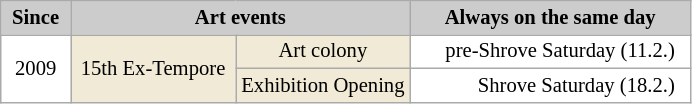<table class="wikitable plainrowheaders" cellpadding="3" cellspacing="0" border="1" style="background:#fff; font-size:86%; line-height:16px; border:grey solid 1px; border-collapse:collapse;">
<tr>
<th scope="col" style="background:#ccc; width:40px;">Since</th>
<th scope="col" style="background:#ccc; width:220px;" colspan=2>Art events</th>
<th scope="col" style="background:#ccc; width:180px;">Always on the same day</th>
</tr>
<tr>
<td align=center rowspan=2>2009</td>
<td align=center bgcolor=#F0EAD6 rowspan=2>15th Ex-Tempore</td>
<td align=center bgcolor=#F0EAD6 bgcolor=#F0EAD6 width=110>Art colony</td>
<td align=right>pre-Shrove Saturday (11.2.)  </td>
</tr>
<tr>
<td align=center bgcolor=#F0EAD6 width=110>Exhibition Opening</td>
<td align=right>Shrove Saturday (18.2.)  </td>
</tr>
</table>
